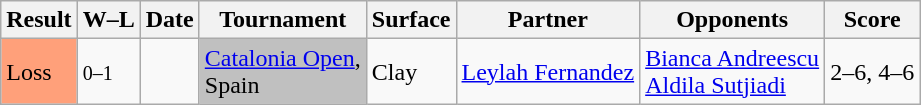<table class="sortable wikitable">
<tr>
<th>Result</th>
<th class="unsortable">W–L</th>
<th>Date</th>
<th>Tournament</th>
<th>Surface</th>
<th>Partner</th>
<th>Opponents</th>
<th class="unsortable">Score</th>
</tr>
<tr>
<td style="background:#FFA07a">Loss</td>
<td><small>0–1</small></td>
<td><a href='#'></a></td>
<td bgcolor=silver><a href='#'>Catalonia Open</a>, <br>Spain</td>
<td>Clay</td>
<td> <a href='#'>Leylah Fernandez</a></td>
<td> <a href='#'>Bianca Andreescu</a> <br>  <a href='#'>Aldila Sutjiadi</a></td>
<td>2–6, 4–6</td>
</tr>
</table>
